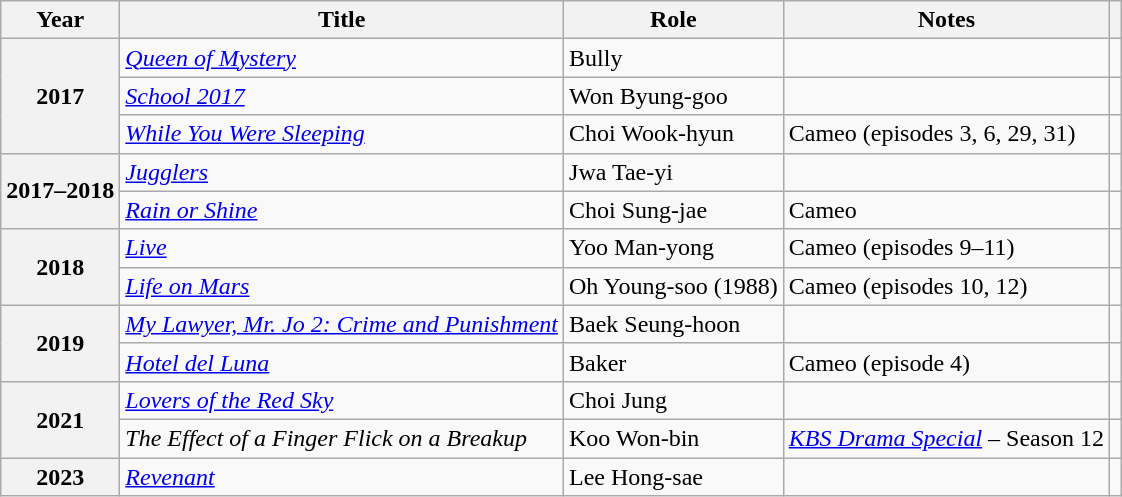<table class="wikitable sortable plainrowheaders">
<tr>
<th scope="col">Year</th>
<th scope="col">Title</th>
<th scope="col">Role</th>
<th scope="col">Notes</th>
<th scope="col" class="unsortable"></th>
</tr>
<tr>
<th rowspan="3" scope="row">2017</th>
<td><em><a href='#'>Queen of Mystery</a></em></td>
<td>Bully</td>
<td></td>
<td></td>
</tr>
<tr>
<td><em><a href='#'>School 2017</a></em></td>
<td>Won Byung-goo</td>
<td></td>
<td></td>
</tr>
<tr>
<td><em><a href='#'>While You Were Sleeping</a></em></td>
<td>Choi Wook-hyun</td>
<td>Cameo (episodes 3, 6, 29, 31)</td>
<td></td>
</tr>
<tr>
<th rowspan="2" scope="row">2017–2018</th>
<td><em><a href='#'>Jugglers</a></em></td>
<td>Jwa Tae-yi</td>
<td></td>
<td style="text-align:center;"></td>
</tr>
<tr>
<td><em><a href='#'>Rain or Shine</a></em></td>
<td>Choi Sung-jae</td>
<td>Cameo</td>
<td></td>
</tr>
<tr>
<th rowspan="2" scope="row">2018</th>
<td><em><a href='#'>Live</a></em></td>
<td>Yoo Man-yong</td>
<td>Cameo (episodes 9–11)</td>
<td></td>
</tr>
<tr>
<td><em><a href='#'>Life on Mars</a></em></td>
<td>Oh Young-soo (1988)</td>
<td>Cameo (episodes 10, 12)</td>
<td></td>
</tr>
<tr>
<th rowspan="2" scope="row">2019</th>
<td><em><a href='#'>My Lawyer, Mr. Jo 2: Crime and Punishment</a></em></td>
<td>Baek Seung-hoon</td>
<td></td>
<td></td>
</tr>
<tr>
<td><em><a href='#'>Hotel del Luna</a></em></td>
<td>Baker</td>
<td>Cameo (episode 4)</td>
<td></td>
</tr>
<tr>
<th rowspan="2" scope="row">2021</th>
<td><em><a href='#'>Lovers of the Red Sky</a></em></td>
<td>Choi Jung</td>
<td></td>
<td style="text-align:center;"></td>
</tr>
<tr>
<td><em>The Effect of a Finger Flick on a Breakup</em></td>
<td>Koo Won-bin</td>
<td><em><a href='#'>KBS Drama Special</a></em> – Season 12</td>
<td style="text-align:center;"></td>
</tr>
<tr>
<th scope="row">2023</th>
<td><em><a href='#'>Revenant</a></em></td>
<td>Lee Hong-sae</td>
<td></td>
<td align="center"></td>
</tr>
</table>
